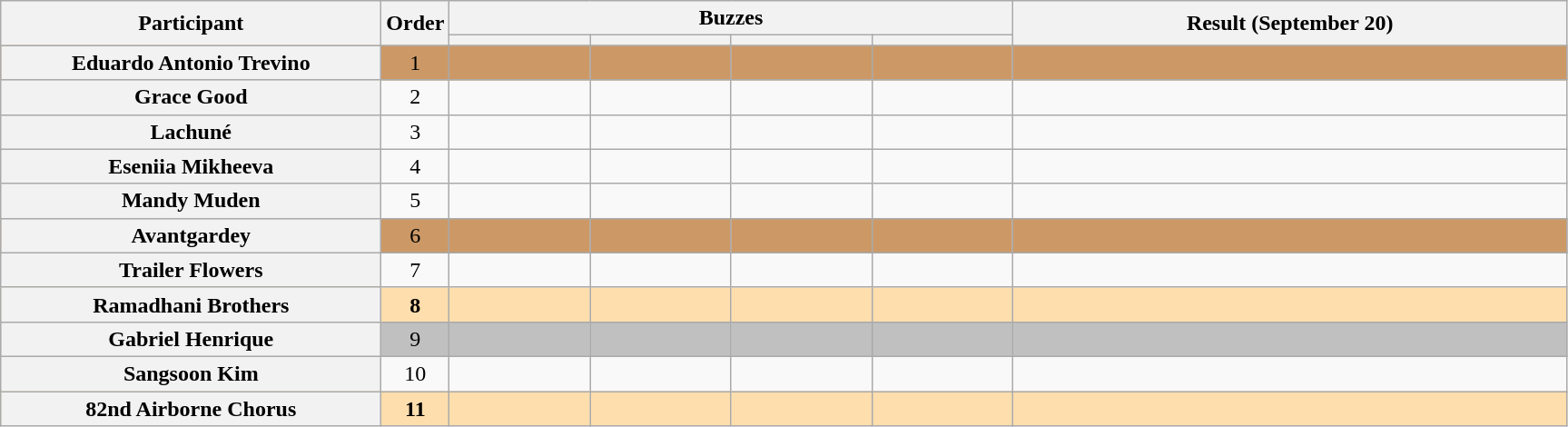<table class="wikitable plainrowheaders sortable" style="text-align:center;">
<tr>
<th scope="col" rowspan="2" class="unsortable" style="width:17em;">Participant</th>
<th scope="col" rowspan="2" style="width:1em;">Order</th>
<th scope="col" colspan="4" class="unsortable" style="width:24em;">Buzzes</th>
<th scope="col" rowspan="2" style="width:25em;">Result (September 20)</th>
</tr>
<tr>
<th scope="col" class="unsortable" style="width:6em;"></th>
<th scope="col" class="unsortable" style="width:6em;"></th>
<th scope="col" class="unsortable" style="width:6em;"></th>
<th scope="col" class="unsortable" style="width:6em;"></th>
</tr>
<tr bgcolor=#c96>
<th scope="row">Eduardo Antonio Trevino</th>
<td>1</td>
<td style="text-align:center;"></td>
<td style="text-align:center;"></td>
<td style="text-align:center;"></td>
<td style="text-align:center;"></td>
<td></td>
</tr>
<tr>
<th scope="row">Grace Good</th>
<td>2</td>
<td style="text-align:center;"></td>
<td style="text-align:center;"></td>
<td style="text-align:center;"></td>
<td style="text-align:center;"></td>
<td></td>
</tr>
<tr>
<th scope="row">Lachuné</th>
<td>3</td>
<td style="text-align:center;"></td>
<td style="text-align:center;"></td>
<td style="text-align:center;"></td>
<td style="text-align:center;"></td>
<td></td>
</tr>
<tr>
<th scope="row">Eseniia Mikheeva</th>
<td>4</td>
<td style="text-align:center;"></td>
<td style="text-align:center;"></td>
<td style="text-align:center;"></td>
<td style="text-align:center;"></td>
<td></td>
</tr>
<tr>
<th scope="row">Mandy Muden</th>
<td>5</td>
<td style="text-align:center;"></td>
<td style="text-align:center;"></td>
<td style="text-align:center;"></td>
<td style="text-align:center;"></td>
<td></td>
</tr>
<tr bgcolor=#c96>
<th scope="row">Avantgardey </th>
<td>6</td>
<td style="text-align:center;"></td>
<td style="text-align:center;"></td>
<td style="text-align:center;"></td>
<td style="text-align:center;"></td>
<td></td>
</tr>
<tr>
<th scope="row">Trailer Flowers</th>
<td>7</td>
<td style="text-align:center;"></td>
<td style="text-align:center;"></td>
<td style="text-align:center;"> </td>
<td style="text-align:center;"></td>
<td></td>
</tr>
<tr bgcolor=navajowhite>
<th scope="row"><strong>Ramadhani Brothers</strong></th>
<td><strong>8</strong></td>
<td style="text-align:center;"></td>
<td style="text-align:center;"></td>
<td style="text-align:center;"></td>
<td style="text-align:center;"></td>
<td><strong></strong></td>
</tr>
<tr bgcolor=silver>
<th scope="row">Gabriel Henrique</th>
<td>9</td>
<td style="text-align:center;"></td>
<td style="text-align:center;"></td>
<td style="text-align:center;"></td>
<td style="text-align:center;"></td>
<td></td>
</tr>
<tr>
<th scope="row">Sangsoon Kim</th>
<td>10</td>
<td style="text-align:center;"></td>
<td style="text-align:center;"></td>
<td style="text-align:center;"></td>
<td style="text-align:center;"></td>
<td></td>
</tr>
<tr bgcolor=navajowhite>
<th scope="row"><strong>82nd Airborne Chorus</strong></th>
<td><strong>11</strong></td>
<td style="text-align:center;"></td>
<td style="text-align:center;"></td>
<td style="text-align:center;"></td>
<td style="text-align:center;"></td>
<td><strong></strong></td>
</tr>
</table>
